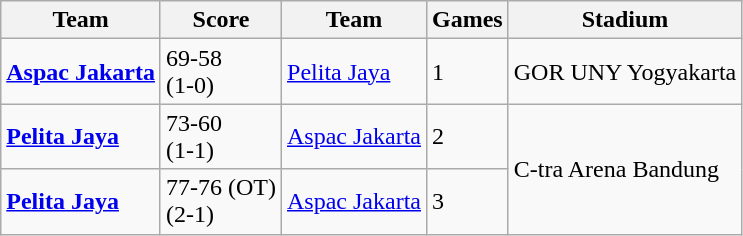<table class="wikitable">
<tr>
<th>Team</th>
<th>Score</th>
<th>Team</th>
<th>Games</th>
<th>Stadium</th>
</tr>
<tr>
<td><strong><a href='#'>Aspac Jakarta</a></strong></td>
<td>69-58<br>(1-0)</td>
<td><a href='#'>Pelita Jaya</a></td>
<td>1</td>
<td>GOR UNY Yogyakarta</td>
</tr>
<tr>
<td><a href='#'><strong>Pelita Jaya</strong></a></td>
<td>73-60<br>(1-1)</td>
<td><a href='#'>Aspac Jakarta</a></td>
<td>2</td>
<td rowspan="2">C-tra Arena Bandung</td>
</tr>
<tr>
<td><a href='#'><strong>Pelita Jaya</strong></a></td>
<td>77-76 (OT)<br>(2-1)</td>
<td><a href='#'>Aspac Jakarta</a></td>
<td>3</td>
</tr>
</table>
